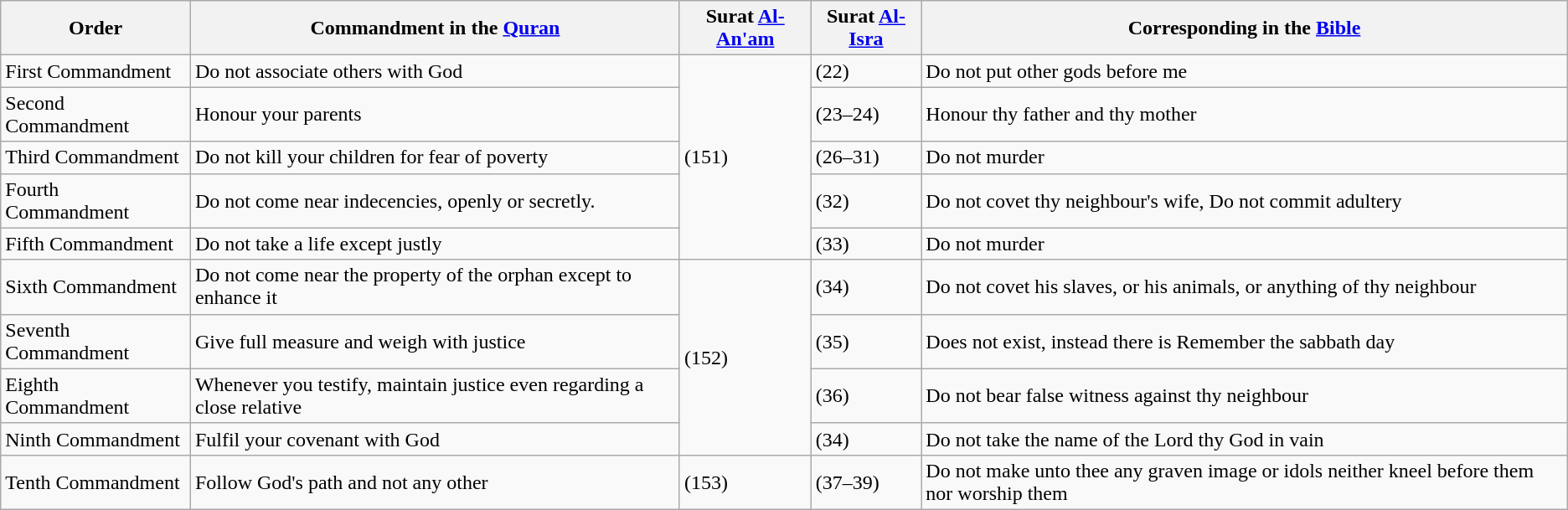<table class="wikitable">
<tr>
<th>Order</th>
<th>Commandment in the <a href='#'>Quran</a></th>
<th>Surat <a href='#'>Al-An'am</a></th>
<th>Surat <a href='#'>Al-Isra</a></th>
<th>Corresponding in the <a href='#'>Bible</a></th>
</tr>
<tr>
<td>First Commandment</td>
<td>Do not associate others with God</td>
<td rowspan="5">(151)</td>
<td>(22)</td>
<td>Do not put other gods before me</td>
</tr>
<tr>
<td>Second Commandment</td>
<td>Honour your parents</td>
<td>(23–24)</td>
<td>Honour thy father and thy mother</td>
</tr>
<tr>
<td>Third Commandment</td>
<td>Do not kill your children for fear of poverty</td>
<td>(26–31)</td>
<td>Do not murder</td>
</tr>
<tr>
<td>Fourth Commandment</td>
<td>Do not come near indecencies, openly or secretly.</td>
<td>(32)</td>
<td>Do not covet thy neighbour's wife, Do not commit adultery</td>
</tr>
<tr>
<td>Fifth Commandment</td>
<td>Do not take a life except justly</td>
<td>(33)</td>
<td>Do not murder</td>
</tr>
<tr>
<td>Sixth Commandment</td>
<td>Do not come near the property of the orphan except to enhance it</td>
<td rowspan="4">(152)</td>
<td>(34)</td>
<td>Do not covet his slaves, or his animals, or anything of thy neighbour</td>
</tr>
<tr>
<td>Seventh Commandment</td>
<td>Give full measure and weigh with justice</td>
<td>(35)</td>
<td>Does not exist, instead there is Remember the sabbath day</td>
</tr>
<tr>
<td>Eighth Commandment</td>
<td>Whenever you testify, maintain justice even regarding a close relative</td>
<td>(36)</td>
<td>Do not bear false witness against thy neighbour</td>
</tr>
<tr>
<td>Ninth Commandment</td>
<td>Fulfil your covenant with God</td>
<td>(34)</td>
<td>Do not take the name of the Lord thy God in vain</td>
</tr>
<tr>
<td>Tenth Commandment</td>
<td>Follow God's path and not any other</td>
<td>(153)</td>
<td>(37–39)</td>
<td>Do not make unto thee any graven image or idols neither kneel before them nor worship them</td>
</tr>
</table>
